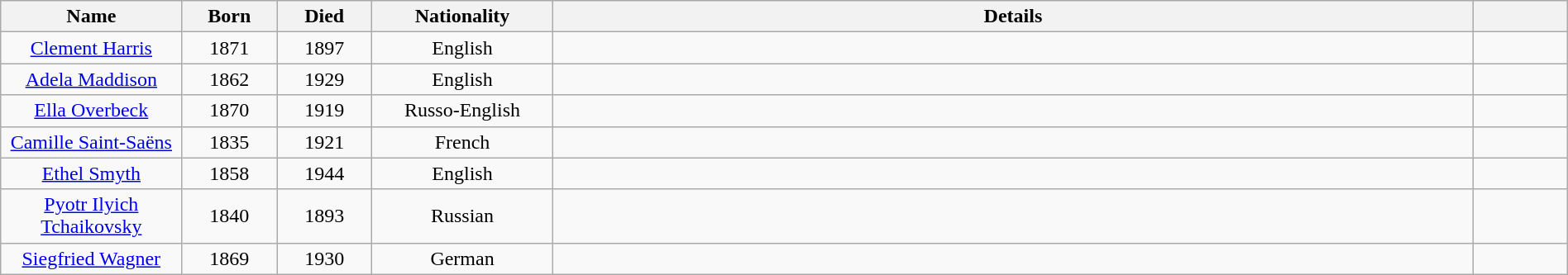<table class="wikitable plainrowheaders" style="text-align:center; width:100%;">
<tr>
<th style="width: 140px">Name</th>
<th style="width: 70px">Born</th>
<th style="width: 70px">Died</th>
<th style="width: 140px">Nationality</th>
<th style="width: 750px">Details</th>
<th style="width: 70px"></th>
</tr>
<tr>
<td><a href='#'>Clement Harris</a></td>
<td>1871</td>
<td>1897</td>
<td>English</td>
<td></td>
<td></td>
</tr>
<tr>
<td><a href='#'>Adela Maddison</a></td>
<td>1862</td>
<td>1929</td>
<td>English</td>
<td></td>
<td></td>
</tr>
<tr>
<td><a href='#'>Ella Overbeck</a></td>
<td>1870</td>
<td>1919</td>
<td>Russo-English</td>
<td></td>
<td></td>
</tr>
<tr>
<td><a href='#'>Camille Saint-Saëns</a></td>
<td>1835</td>
<td>1921</td>
<td>French</td>
<td></td>
<td></td>
</tr>
<tr>
<td><a href='#'>Ethel Smyth</a></td>
<td>1858</td>
<td>1944</td>
<td>English</td>
<td></td>
<td></td>
</tr>
<tr>
<td><a href='#'>Pyotr Ilyich Tchaikovsky</a></td>
<td>1840</td>
<td>1893</td>
<td>Russian</td>
<td></td>
<td></td>
</tr>
<tr>
<td><a href='#'>Siegfried Wagner</a></td>
<td>1869</td>
<td>1930</td>
<td>German</td>
<td></td>
<td></td>
</tr>
</table>
